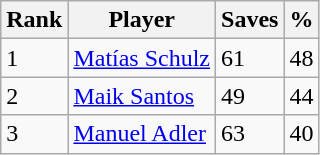<table class="wikitable">
<tr>
<th>Rank</th>
<th>Player</th>
<th>Saves</th>
<th>%</th>
</tr>
<tr>
<td>1</td>
<td> <a href='#'>Matías Schulz</a></td>
<td>61</td>
<td>48</td>
</tr>
<tr>
<td>2</td>
<td> <a href='#'>Maik Santos</a></td>
<td>49</td>
<td>44</td>
</tr>
<tr>
<td>3</td>
<td> <a href='#'>Manuel Adler</a></td>
<td>63</td>
<td>40</td>
</tr>
</table>
